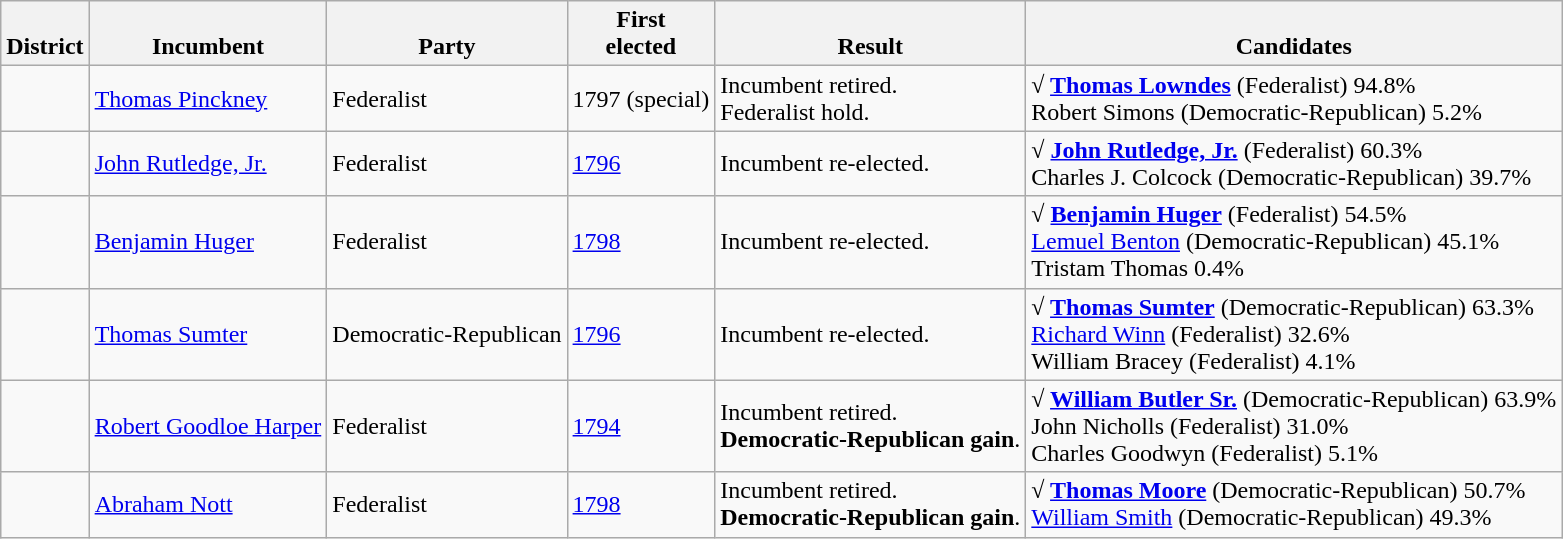<table class=wikitable>
<tr valign=bottom>
<th>District</th>
<th>Incumbent</th>
<th>Party</th>
<th>First<br>elected</th>
<th>Result</th>
<th>Candidates</th>
</tr>
<tr>
<td><br></td>
<td><a href='#'>Thomas Pinckney</a></td>
<td>Federalist</td>
<td>1797 (special)</td>
<td>Incumbent retired.<br>Federalist hold.</td>
<td nowrap><strong>√ <a href='#'>Thomas Lowndes</a></strong> (Federalist) 94.8%<br>Robert Simons (Democratic-Republican) 5.2%</td>
</tr>
<tr>
<td><br></td>
<td><a href='#'>John Rutledge, Jr.</a></td>
<td>Federalist</td>
<td><a href='#'>1796</a></td>
<td>Incumbent re-elected.</td>
<td nowrap><strong>√ <a href='#'>John Rutledge, Jr.</a></strong> (Federalist) 60.3%<br>Charles J. Colcock (Democratic-Republican) 39.7%</td>
</tr>
<tr>
<td><br></td>
<td><a href='#'>Benjamin Huger</a></td>
<td>Federalist</td>
<td><a href='#'>1798</a></td>
<td>Incumbent re-elected.</td>
<td nowrap><strong>√ <a href='#'>Benjamin Huger</a></strong> (Federalist) 54.5%<br><a href='#'>Lemuel Benton</a> (Democratic-Republican) 45.1%<br>Tristam Thomas 0.4%</td>
</tr>
<tr>
<td><br></td>
<td><a href='#'>Thomas Sumter</a></td>
<td>Democratic-Republican</td>
<td><a href='#'>1796</a></td>
<td>Incumbent re-elected.</td>
<td nowrap><strong>√ <a href='#'>Thomas Sumter</a></strong> (Democratic-Republican) 63.3%<br><a href='#'>Richard Winn</a> (Federalist) 32.6%<br>William Bracey (Federalist) 4.1%</td>
</tr>
<tr>
<td><br></td>
<td><a href='#'>Robert Goodloe Harper</a></td>
<td>Federalist</td>
<td><a href='#'>1794</a></td>
<td>Incumbent retired.<br><strong>Democratic-Republican gain</strong>.</td>
<td nowrap><strong>√ <a href='#'>William Butler Sr.</a></strong> (Democratic-Republican) 63.9%<br>John Nicholls (Federalist) 31.0%<br>Charles Goodwyn (Federalist) 5.1%</td>
</tr>
<tr>
<td><br></td>
<td><a href='#'>Abraham Nott</a></td>
<td>Federalist</td>
<td><a href='#'>1798</a></td>
<td>Incumbent retired.<br><strong>Democratic-Republican gain</strong>.</td>
<td nowrap><strong>√ <a href='#'>Thomas Moore</a></strong> (Democratic-Republican) 50.7%<br><a href='#'>William Smith</a> (Democratic-Republican) 49.3%</td>
</tr>
</table>
